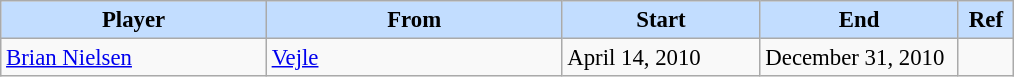<table class="wikitable" style="text-align:left; font-size:95%;">
<tr>
<th style="background:#c2ddff; width:170px;">Player</th>
<th style="background:#c2ddff; width:190px;">From</th>
<th style="background:#c2ddff; width:125px;">Start</th>
<th style="background:#c2ddff; width:125px;">End</th>
<th style="background:#c2ddff; width:30px;">Ref</th>
</tr>
<tr>
<td> <a href='#'>Brian Nielsen</a></td>
<td> <a href='#'>Vejle</a></td>
<td>April 14, 2010</td>
<td>December 31, 2010</td>
<td></td>
</tr>
</table>
